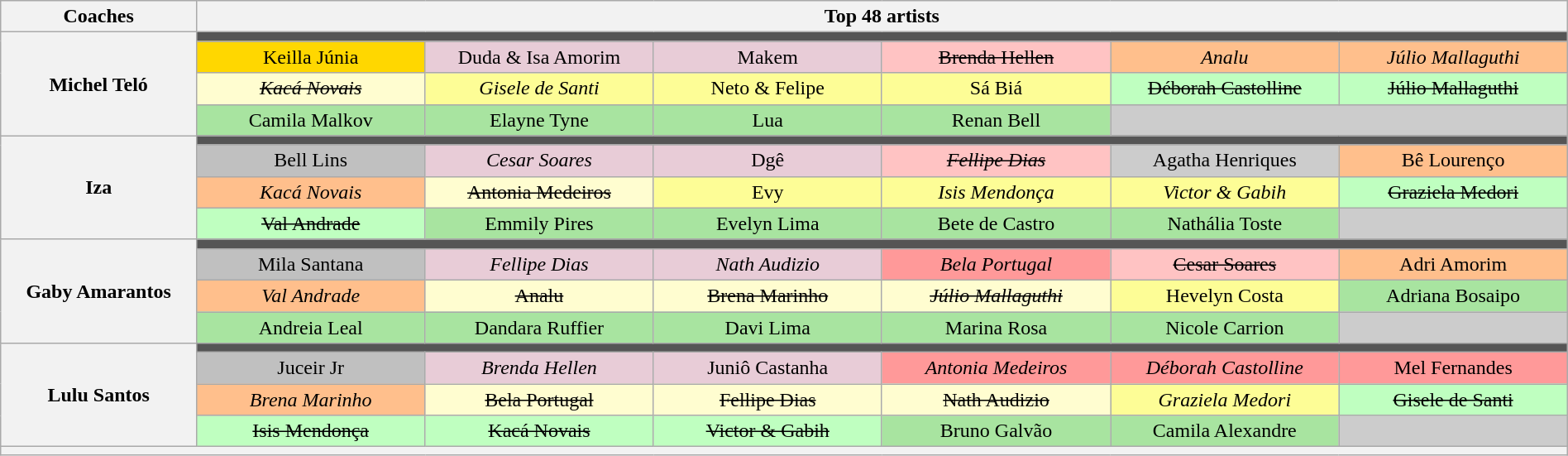<table class="wikitable" style="text-align:center; width:100%;">
<tr>
<th scope="col" width="12%">Coaches</th>
<th scope="col" width="85%" colspan=6>Top 48 artists</th>
</tr>
<tr>
<th rowspan=4>Michel Teló</th>
<td colspan=6 bgcolor=555555></td>
</tr>
<tr>
<td bgcolor=FFD700 width="14%">Keilla Júnia</td>
<td bgcolor=E8CCD7 width="14%">Duda & Isa Amorim</td>
<td bgcolor=E8CCD7 width="14%">Makem</td>
<td bgcolor=FFC3C3 width="14%"><s>Brenda Hellen</s></td>
<td bgcolor=FFBF8C width="14%"><em>Analu</em></td>
<td bgcolor=FFBF8C width="14%"><em>Júlio Mallaguthi</em></td>
</tr>
<tr>
<td bgcolor=FFFDD0><s><em>Kacá Novais</em></s></td>
<td bgcolor=FDFD96><em>Gisele de Santi</em></td>
<td bgcolor=FDFD96>Neto & Felipe</td>
<td bgcolor=FDFD96>Sá Biá</td>
<td bgcolor=BFFFC0><s>Déborah Castolline</s></td>
<td bgcolor=BFFFC0><s>Júlio Mallaguthi</s></td>
</tr>
<tr>
<td bgcolor=A8E4A0>Camila Malkov</td>
<td bgcolor=A8E4A0>Elayne Tyne</td>
<td bgcolor=A8E4A0>Lua</td>
<td bgcolor=A8E4A0>Renan Bell</td>
<td colspan=2 bgcolor=CCCCCC></td>
</tr>
<tr>
<th rowspan=4>Iza</th>
<td colspan=6 bgcolor=555555></td>
</tr>
<tr>
<td bgcolor=C0C0C0>Bell Lins</td>
<td bgcolor=E8CCD7><em>Cesar Soares</em></td>
<td bgcolor=E8CCD7>Dgê</td>
<td bgcolor=FFC3C3><s><em>Fellipe Dias</em></s></td>
<td bgcolor=CCCCCC>Agatha Henriques</td>
<td bgcolor=FFBF8C>Bê Lourenço</td>
</tr>
<tr>
<td bgcolor=FFBF8C><em>Kacá Novais</em></td>
<td bgcolor=FFFDD0><s>Antonia Medeiros</s></td>
<td bgcolor=FDFD96>Evy</td>
<td bgcolor=FDFD96><em>Isis Mendonça</em></td>
<td bgcolor=FDFD96><em>Victor & Gabih</em></td>
<td bgcolor=BFFFC0><s>Graziela Medori</s></td>
</tr>
<tr>
<td bgcolor=BFFFC0><s>Val Andrade</s></td>
<td bgcolor=A8E4A0>Emmily Pires</td>
<td bgcolor=A8E4A0>Evelyn Lima</td>
<td bgcolor=A8E4A0>Bete de Castro</td>
<td bgcolor=A8E4A0>Nathália Toste</td>
<td bgcolor=CCCCCC></td>
</tr>
<tr>
<th rowspan=4>Gaby Amarantos</th>
<td colspan=6 bgcolor=555555></td>
</tr>
<tr>
<td bgcolor=C0C0C0>Mila Santana</td>
<td bgcolor=E8CCD7><em>Fellipe Dias</em></td>
<td bgcolor=E8CCD7><em>Nath Audizio</em></td>
<td bgcolor=FF9999><em>Bela Portugal</em></td>
<td bgcolor=FFC3C3><s>Cesar Soares</s></td>
<td bgcolor=FFBF8C>Adri Amorim</td>
</tr>
<tr>
<td bgcolor=FFBF8C><em>Val Andrade</em></td>
<td bgcolor=FFFDD0><s>Analu</s></td>
<td bgcolor=FFFDD0><s>Brena Marinho</s></td>
<td bgcolor=FFFDD0><s><em>Júlio Mallaguthi</em></s></td>
<td bgcolor=FDFD96>Hevelyn Costa</td>
<td bgcolor=A8E4A0>Adriana Bosaipo</td>
</tr>
<tr>
<td bgcolor=A8E4A0>Andreia Leal</td>
<td bgcolor=A8E4A0>Dandara Ruffier</td>
<td bgcolor=A8E4A0>Davi Lima</td>
<td bgcolor=A8E4A0>Marina Rosa</td>
<td bgcolor=A8E4A0>Nicole Carrion</td>
<td bgcolor=CCCCCC></td>
</tr>
<tr>
<th rowspan=4>Lulu Santos</th>
<td colspan=6 bgcolor=555555></td>
</tr>
<tr>
<td bgcolor=C0C0C0>Juceir Jr</td>
<td bgcolor=E8CCD7><em>Brenda Hellen</em></td>
<td bgcolor=E8CCD7>Juniô Castanha</td>
<td bgcolor=FF9999><em>Antonia Medeiros</em></td>
<td bgcolor=FF9999><em>Déborah Castolline</em></td>
<td bgcolor=FF9999>Mel Fernandes</td>
</tr>
<tr>
<td bgcolor=FFBF8C><em>Brena Marinho</em></td>
<td bgcolor=FFFDD0><s>Bela Portugal</s></td>
<td bgcolor=FFFDD0><s>Fellipe Dias</s></td>
<td bgcolor=FFFDD0><s>Nath Audizio</s></td>
<td bgcolor=FDFD96><em>Graziela Medori</em></td>
<td bgcolor=BFFFC0><s>Gisele de Santi</s></td>
</tr>
<tr>
<td bgcolor=BFFFC0><s>Isis Mendonça</s></td>
<td bgcolor=BFFFC0><s>Kacá Novais</s></td>
<td bgcolor=BFFFC0><s>Victor & Gabih</s></td>
<td bgcolor=A8E4A0>Bruno Galvão</td>
<td bgcolor=A8E4A0>Camila Alexandre</td>
<td bgcolor=CCCCCC></td>
</tr>
<tr>
<th colspan=7 style="font-size:95%; line-height:14px"></th>
</tr>
</table>
